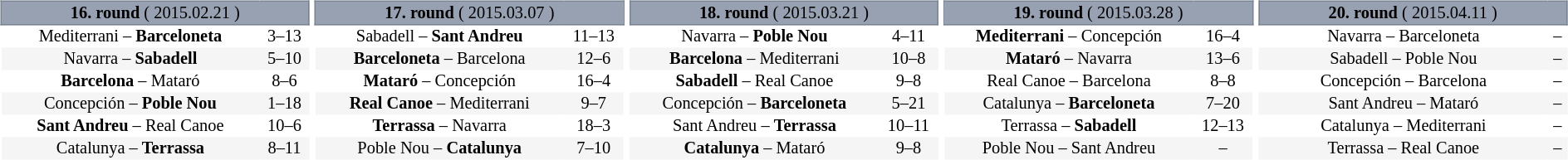<table width=100%>
<tr>
<td width=20% valign="top"><br><table border=0 cellspacing=0 cellpadding=1em style="font-size: 85%; border-collapse: collapse;" width=100%>
<tr>
<td colspan=5 bgcolor=#98A1B2 style="border:1px solid #7A8392;text-align:center;"><span><strong>16. round</strong> ( 2015.02.21 )</span></td>
</tr>
<tr align=center bgcolor=#FFFFFF>
<td>Mediterrani – <strong>Barceloneta</strong></td>
<td>3–13</td>
</tr>
<tr align=center bgcolor=#f5f5f5>
<td>Navarra – <strong>Sabadell</strong></td>
<td>5–10</td>
</tr>
<tr align=center bgcolor=#FFFFFF>
<td><strong>Barcelona</strong> – Mataró</td>
<td>8–6</td>
</tr>
<tr align=center bgcolor=#f5f5f5>
<td>Concepción – <strong>Poble Nou</strong></td>
<td>1–18</td>
</tr>
<tr align=center bgcolor=#FFFFFF>
<td><strong>Sant Andreu</strong> – Real Canoe</td>
<td>10–6</td>
</tr>
<tr align=center bgcolor=#f5f5f5>
<td>Catalunya – <strong>Terrassa</strong></td>
<td>8–11</td>
</tr>
</table>
</td>
<td width=20% valign="top"><br><table border=0 cellspacing=0 cellpadding=1em style="font-size: 85%; border-collapse: collapse;" width=100%>
<tr>
<td colspan=5 bgcolor=#98A1B2 style="border:1px solid #7A8392;text-align:center;"><span><strong>17. round</strong> ( 2015.03.07 )</span></td>
</tr>
<tr align=center bgcolor=#FFFFFF>
<td>Sabadell – <strong>Sant Andreu</strong></td>
<td>11–13</td>
</tr>
<tr align=center bgcolor=#f5f5f5>
<td><strong>Barceloneta</strong> – Barcelona</td>
<td>12–6</td>
</tr>
<tr align=center bgcolor=#FFFFFF>
<td><strong>Mataró</strong> – Concepción</td>
<td>16–4</td>
</tr>
<tr align=center bgcolor=#f5f5f5>
<td><strong>Real Canoe</strong> – Mediterrani</td>
<td>9–7</td>
</tr>
<tr align=center bgcolor=#FFFFFF>
<td><strong>Terrassa</strong> – Navarra</td>
<td>18–3</td>
</tr>
<tr align=center bgcolor=#f5f5f5>
<td>Poble Nou – <strong>Catalunya</strong></td>
<td>7–10</td>
</tr>
</table>
</td>
<td width=20% valign="top"><br><table border=0 cellspacing=0 cellpadding=1em style="font-size: 85%; border-collapse: collapse;" width=100%>
<tr>
<td colspan=5 bgcolor=#98A1B2 style="border:1px solid #7A8392;text-align:center;"><span><strong>18. round</strong> ( 2015.03.21 )</span></td>
</tr>
<tr align=center bgcolor=#FFFFFF>
<td>Navarra – <strong>Poble Nou</strong></td>
<td>4–11</td>
</tr>
<tr align=center bgcolor=#f5f5f5>
<td><strong>Barcelona</strong> – Mediterrani</td>
<td>10–8</td>
</tr>
<tr align=center bgcolor=#FFFFFF>
<td><strong>Sabadell</strong> – Real Canoe</td>
<td>9–8</td>
</tr>
<tr align=center bgcolor=#f5f5f5>
<td>Concepción – <strong>Barceloneta</strong></td>
<td>5–21</td>
</tr>
<tr align=center bgcolor=#FFFFFF>
<td>Sant Andreu – <strong>Terrassa</strong></td>
<td>10–11</td>
</tr>
<tr align=center bgcolor=#f5f5f5>
<td><strong>Catalunya</strong> – Mataró</td>
<td>9–8</td>
</tr>
</table>
</td>
<td width=20% valign="top"><br><table border=0 cellspacing=0 cellpadding=1em style="font-size: 85%; border-collapse: collapse;" width=100%>
<tr>
<td colspan=5 bgcolor=#98A1B2 style="border:1px solid #7A8392;text-align:center;"><span><strong>19. round</strong> ( 2015.03.28 )</span></td>
</tr>
<tr align=center bgcolor=#FFFFFF>
<td><strong>Mediterrani</strong> – Concepción</td>
<td>16–4</td>
</tr>
<tr align=center bgcolor=#f5f5f5>
<td><strong>Mataró</strong> – Navarra</td>
<td>13–6</td>
</tr>
<tr align=center bgcolor=#FFFFFF>
<td>Real Canoe – Barcelona</td>
<td>8–8</td>
</tr>
<tr align=center bgcolor=#f5f5f5>
<td>Catalunya – <strong>Barceloneta</strong></td>
<td>7–20</td>
</tr>
<tr align=center bgcolor=#FFFFFF>
<td>Terrassa – <strong>Sabadell</strong></td>
<td>12–13</td>
</tr>
<tr align=center bgcolor=#f5f5f5>
<td>Poble Nou – Sant Andreu</td>
<td>–</td>
</tr>
</table>
</td>
<td width=20% valign="top"><br><table border=0 cellspacing=0 cellpadding=1em style="font-size: 85%; border-collapse: collapse;" width=100%>
<tr>
<td colspan=5 bgcolor=#98A1B2 style="border:1px solid #7A8392;text-align:center;"><span><strong>20. round</strong> ( 2015.04.11 )</span></td>
</tr>
<tr align=center bgcolor=#FFFFFF>
<td>Navarra – Barceloneta</td>
<td>–</td>
</tr>
<tr align=center bgcolor=#f5f5f5>
<td>Sabadell – Poble Nou</td>
<td>–</td>
</tr>
<tr align=center bgcolor=#FFFFFF>
<td>Concepción – Barcelona</td>
<td>–</td>
</tr>
<tr align=center bgcolor=#f5f5f5>
<td>Sant Andreu – Mataró</td>
<td>–</td>
</tr>
<tr align=center bgcolor=#FFFFFF>
<td>Catalunya – Mediterrani</td>
<td>–</td>
</tr>
<tr align=center bgcolor=#f5f5f5>
<td>Terrassa – Real Canoe</td>
<td>–</td>
</tr>
</table>
</td>
</tr>
</table>
